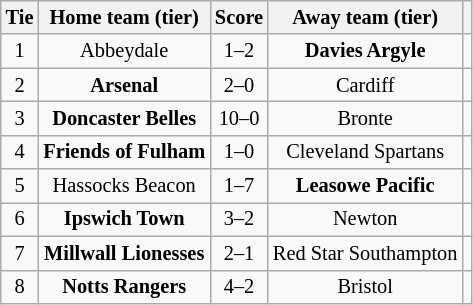<table class="wikitable" style="text-align:center; font-size:85%">
<tr>
<th>Tie</th>
<th>Home team (tier)</th>
<th>Score</th>
<th>Away team (tier)</th>
<th></th>
</tr>
<tr>
<td align="center">1</td>
<td>Abbeydale</td>
<td align="center">1–2</td>
<td><strong>Davies Argyle</strong></td>
<td></td>
</tr>
<tr>
<td align="center">2</td>
<td><strong>Arsenal</strong></td>
<td align="center">2–0</td>
<td>Cardiff</td>
<td></td>
</tr>
<tr>
<td align="center">3</td>
<td><strong>Doncaster Belles</strong></td>
<td align="center">10–0</td>
<td>Bronte</td>
<td></td>
</tr>
<tr>
<td align="center">4</td>
<td><strong>Friends of Fulham</strong></td>
<td align="center">1–0</td>
<td>Cleveland Spartans</td>
<td></td>
</tr>
<tr>
<td align="center">5</td>
<td>Hassocks Beacon</td>
<td align="center">1–7</td>
<td><strong>Leasowe Pacific</strong></td>
<td></td>
</tr>
<tr>
<td align="center">6</td>
<td><strong>Ipswich Town</strong></td>
<td align="center">3–2</td>
<td>Newton</td>
<td></td>
</tr>
<tr>
<td align="center">7</td>
<td><strong>Millwall Lionesses</strong></td>
<td align="center">2–1</td>
<td>Red Star Southampton</td>
<td></td>
</tr>
<tr>
<td align="center">8</td>
<td><strong>Notts Rangers</strong></td>
<td align="center">4–2</td>
<td>Bristol</td>
<td></td>
</tr>
</table>
